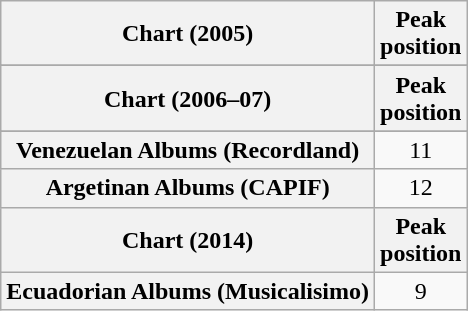<table class="wikitable plainrowheaders">
<tr>
<th scope="col">Chart (2005)</th>
<th scope="col">Peak<br>position</th>
</tr>
<tr>
</tr>
<tr>
<th scope="col">Chart (2006–07)</th>
<th scope="col">Peak<br>position</th>
</tr>
<tr>
</tr>
<tr>
</tr>
<tr>
<th scope="row">Venezuelan Albums (Recordland)</th>
<td align="center">11</td>
</tr>
<tr>
<th scope="row">Argetinan Albums (CAPIF)</th>
<td align="center">12</td>
</tr>
<tr>
<th>Chart (2014)</th>
<th>Peak<br>position</th>
</tr>
<tr>
<th scope="row">Ecuadorian Albums (Musicalisimo)</th>
<td align="center">9</td>
</tr>
</table>
